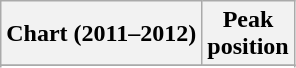<table class="wikitable sortable">
<tr>
<th align="left">Chart (2011–2012)</th>
<th align="center">Peak<br>position</th>
</tr>
<tr>
</tr>
<tr>
</tr>
<tr>
</tr>
</table>
